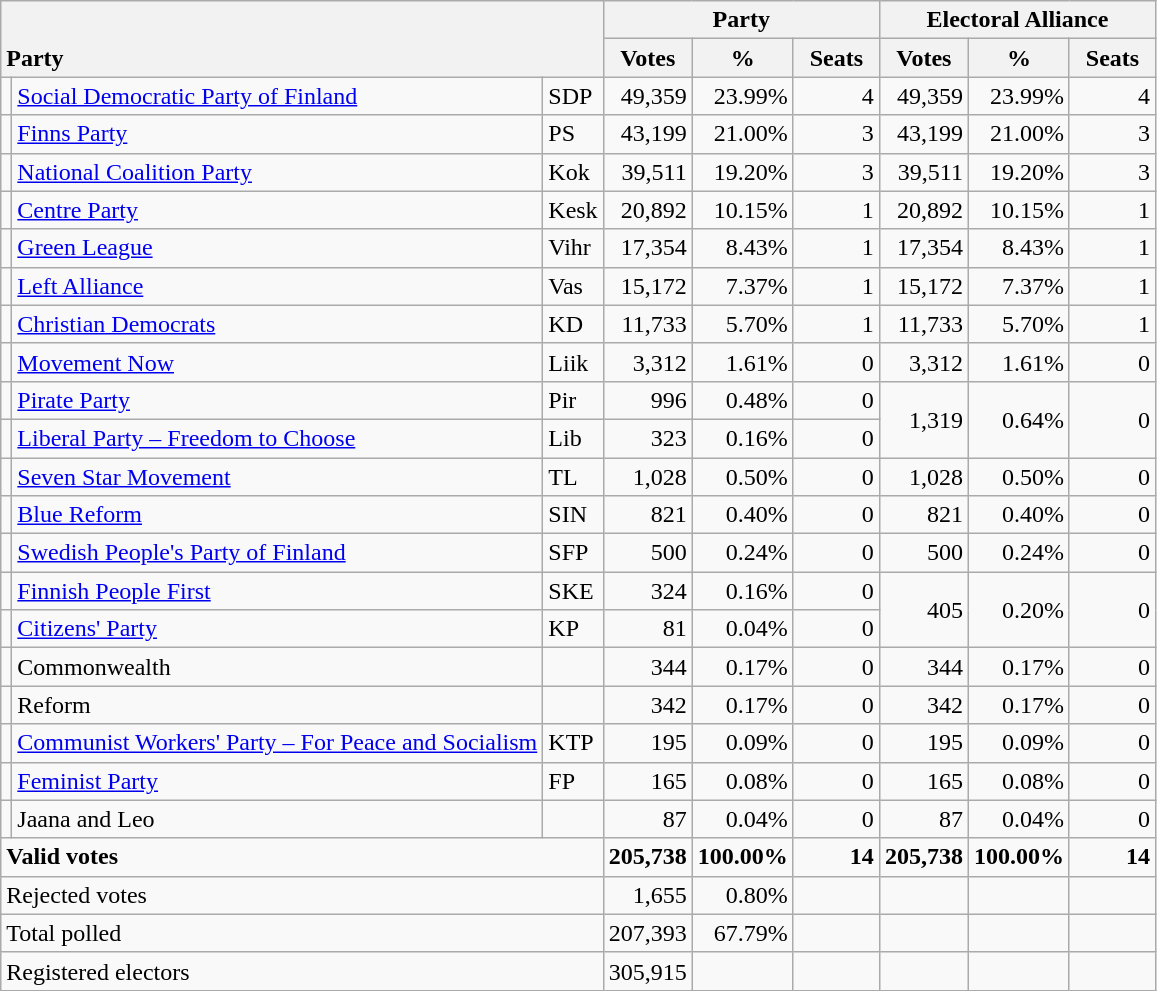<table class="wikitable" border="1" style="text-align:right;">
<tr>
<th style="text-align:left;" valign=bottom rowspan=2 colspan=3>Party</th>
<th colspan=3>Party</th>
<th colspan=3>Electoral Alliance</th>
</tr>
<tr>
<th align=center valign=bottom width="50">Votes</th>
<th align=center valign=bottom width="50">%</th>
<th align=center valign=bottom width="50">Seats</th>
<th align=center valign=bottom width="50">Votes</th>
<th align=center valign=bottom width="50">%</th>
<th align=center valign=bottom width="50">Seats</th>
</tr>
<tr>
<td></td>
<td align=left style="white-space: nowrap;"><a href='#'>Social Democratic Party of Finland</a></td>
<td align=left>SDP</td>
<td>49,359</td>
<td>23.99%</td>
<td>4</td>
<td>49,359</td>
<td>23.99%</td>
<td>4</td>
</tr>
<tr>
<td></td>
<td align=left><a href='#'>Finns Party</a></td>
<td align=left>PS</td>
<td>43,199</td>
<td>21.00%</td>
<td>3</td>
<td>43,199</td>
<td>21.00%</td>
<td>3</td>
</tr>
<tr>
<td></td>
<td align=left><a href='#'>National Coalition Party</a></td>
<td align=left>Kok</td>
<td>39,511</td>
<td>19.20%</td>
<td>3</td>
<td>39,511</td>
<td>19.20%</td>
<td>3</td>
</tr>
<tr>
<td></td>
<td align=left><a href='#'>Centre Party</a></td>
<td align=left>Kesk</td>
<td>20,892</td>
<td>10.15%</td>
<td>1</td>
<td>20,892</td>
<td>10.15%</td>
<td>1</td>
</tr>
<tr>
<td></td>
<td align=left><a href='#'>Green League</a></td>
<td align=left>Vihr</td>
<td>17,354</td>
<td>8.43%</td>
<td>1</td>
<td>17,354</td>
<td>8.43%</td>
<td>1</td>
</tr>
<tr>
<td></td>
<td align=left><a href='#'>Left Alliance</a></td>
<td align=left>Vas</td>
<td>15,172</td>
<td>7.37%</td>
<td>1</td>
<td>15,172</td>
<td>7.37%</td>
<td>1</td>
</tr>
<tr>
<td></td>
<td align=left><a href='#'>Christian Democrats</a></td>
<td align=left>KD</td>
<td>11,733</td>
<td>5.70%</td>
<td>1</td>
<td>11,733</td>
<td>5.70%</td>
<td>1</td>
</tr>
<tr>
<td></td>
<td align=left><a href='#'>Movement Now</a></td>
<td align=left>Liik</td>
<td>3,312</td>
<td>1.61%</td>
<td>0</td>
<td>3,312</td>
<td>1.61%</td>
<td>0</td>
</tr>
<tr>
<td></td>
<td align=left><a href='#'>Pirate Party</a></td>
<td align=left>Pir</td>
<td>996</td>
<td>0.48%</td>
<td>0</td>
<td rowspan=2>1,319</td>
<td rowspan=2>0.64%</td>
<td rowspan=2>0</td>
</tr>
<tr>
<td></td>
<td align=left><a href='#'>Liberal Party – Freedom to Choose</a></td>
<td align=left>Lib</td>
<td>323</td>
<td>0.16%</td>
<td>0</td>
</tr>
<tr>
<td></td>
<td align=left><a href='#'>Seven Star Movement</a></td>
<td align=left>TL</td>
<td>1,028</td>
<td>0.50%</td>
<td>0</td>
<td>1,028</td>
<td>0.50%</td>
<td>0</td>
</tr>
<tr>
<td></td>
<td align=left><a href='#'>Blue Reform</a></td>
<td align=left>SIN</td>
<td>821</td>
<td>0.40%</td>
<td>0</td>
<td>821</td>
<td>0.40%</td>
<td>0</td>
</tr>
<tr>
<td></td>
<td align=left><a href='#'>Swedish People's Party of Finland</a></td>
<td align=left>SFP</td>
<td>500</td>
<td>0.24%</td>
<td>0</td>
<td>500</td>
<td>0.24%</td>
<td>0</td>
</tr>
<tr>
<td></td>
<td align=left><a href='#'>Finnish People First</a></td>
<td align=left>SKE</td>
<td>324</td>
<td>0.16%</td>
<td>0</td>
<td rowspan=2>405</td>
<td rowspan=2>0.20%</td>
<td rowspan=2>0</td>
</tr>
<tr>
<td></td>
<td align=left><a href='#'>Citizens' Party</a></td>
<td align=left>KP</td>
<td>81</td>
<td>0.04%</td>
<td>0</td>
</tr>
<tr>
<td></td>
<td align=left>Commonwealth</td>
<td align=left></td>
<td>344</td>
<td>0.17%</td>
<td>0</td>
<td>344</td>
<td>0.17%</td>
<td>0</td>
</tr>
<tr>
<td></td>
<td align=left>Reform</td>
<td align=left></td>
<td>342</td>
<td>0.17%</td>
<td>0</td>
<td>342</td>
<td>0.17%</td>
<td>0</td>
</tr>
<tr>
<td></td>
<td align=left><a href='#'>Communist Workers' Party – For Peace and Socialism</a></td>
<td align=left>KTP</td>
<td>195</td>
<td>0.09%</td>
<td>0</td>
<td>195</td>
<td>0.09%</td>
<td>0</td>
</tr>
<tr>
<td></td>
<td align=left><a href='#'>Feminist Party</a></td>
<td align=left>FP</td>
<td>165</td>
<td>0.08%</td>
<td>0</td>
<td>165</td>
<td>0.08%</td>
<td>0</td>
</tr>
<tr>
<td></td>
<td align=left>Jaana and Leo</td>
<td align=left></td>
<td>87</td>
<td>0.04%</td>
<td>0</td>
<td>87</td>
<td>0.04%</td>
<td>0</td>
</tr>
<tr style="font-weight:bold">
<td align=left colspan=3>Valid votes</td>
<td>205,738</td>
<td>100.00%</td>
<td>14</td>
<td>205,738</td>
<td>100.00%</td>
<td>14</td>
</tr>
<tr>
<td align=left colspan=3>Rejected votes</td>
<td>1,655</td>
<td>0.80%</td>
<td></td>
<td></td>
<td></td>
<td></td>
</tr>
<tr>
<td align=left colspan=3>Total polled</td>
<td>207,393</td>
<td>67.79%</td>
<td></td>
<td></td>
<td></td>
<td></td>
</tr>
<tr>
<td align=left colspan=3>Registered electors</td>
<td>305,915</td>
<td></td>
<td></td>
<td></td>
<td></td>
<td></td>
</tr>
</table>
